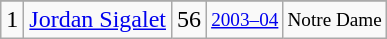<table class="wikitable">
<tr>
</tr>
<tr>
<td>1</td>
<td><a href='#'>Jordan Sigalet</a></td>
<td>56</td>
<td style="font-size:80%;"><a href='#'>2003–04</a></td>
<td style="font-size:80%;">Notre Dame</td>
</tr>
</table>
